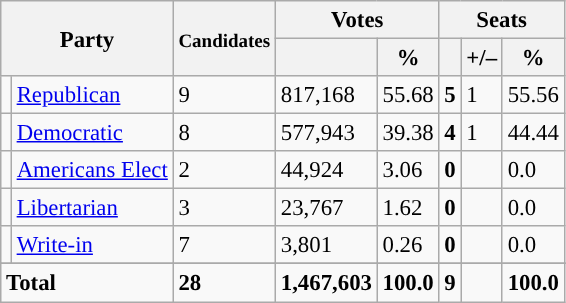<table class="wikitable" style="font-size: 95%;">
<tr>
<th colspan="2" rowspan="2">Party</th>
<th rowspan="2"><small>Candi</small><small>dates</small></th>
<th colspan="2">Votes</th>
<th colspan="3">Seats</th>
</tr>
<tr>
<th></th>
<th>%</th>
<th></th>
<th>+/–</th>
<th>%</th>
</tr>
<tr>
<td style="background:"></td>
<td align="left"><a href='#'>Republican</a></td>
<td>9</td>
<td>817,168</td>
<td>55.68</td>
<td><strong>5</strong></td>
<td> 1</td>
<td>55.56</td>
</tr>
<tr>
<td style="background:"></td>
<td align="left"><a href='#'>Democratic</a></td>
<td>8</td>
<td>577,943</td>
<td>39.38</td>
<td><strong>4</strong></td>
<td> 1</td>
<td>44.44</td>
</tr>
<tr>
<td style="background:"></td>
<td align="left"><a href='#'>Americans Elect</a></td>
<td>2</td>
<td>44,924</td>
<td>3.06</td>
<td><strong>0</strong></td>
<td></td>
<td>0.0</td>
</tr>
<tr>
<td style="background:"></td>
<td align="left"><a href='#'>Libertarian</a></td>
<td>3</td>
<td>23,767</td>
<td>1.62</td>
<td><strong>0</strong></td>
<td></td>
<td>0.0</td>
</tr>
<tr>
<td style="background:"></td>
<td align="left"><a href='#'>Write-in</a></td>
<td>7</td>
<td>3,801</td>
<td>0.26</td>
<td><strong>0</strong></td>
<td></td>
<td>0.0</td>
</tr>
<tr>
</tr>
<tr style="font-weight:bold">
<td colspan="2" align="left">Total</td>
<td>28</td>
<td>1,467,603</td>
<td>100.0</td>
<td>9</td>
<td></td>
<td>100.0</td>
</tr>
</table>
